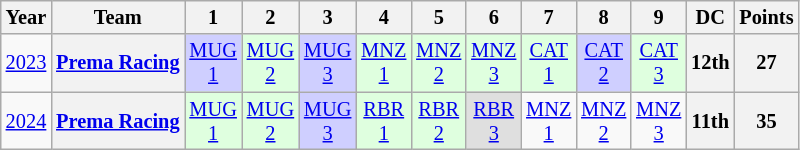<table class="wikitable" style="text-align:center; font-size:85%">
<tr>
<th>Year</th>
<th>Team</th>
<th>1</th>
<th>2</th>
<th>3</th>
<th>4</th>
<th>5</th>
<th>6</th>
<th>7</th>
<th>8</th>
<th>9</th>
<th>DC</th>
<th>Points</th>
</tr>
<tr>
<td><a href='#'>2023</a></td>
<th nowrap><a href='#'>Prema Racing</a></th>
<td style="background:#CFCFFF;"><a href='#'>MUG<br>1</a><br></td>
<td style="background:#DFFFDF;"><a href='#'>MUG<br>2</a><br></td>
<td style="background:#CFCFFF;"><a href='#'>MUG<br>3</a><br></td>
<td style="background:#DFFFDF;"><a href='#'>MNZ<br>1</a><br></td>
<td style="background:#DFFFDF;"><a href='#'>MNZ<br>2</a><br></td>
<td style="background:#DFFFDF;"><a href='#'>MNZ<br>3</a><br></td>
<td style="background:#DFFFDF;"><a href='#'>CAT<br>1</a><br></td>
<td style="background:#CFCFFF;"><a href='#'>CAT<br>2</a><br></td>
<td style="background:#DFFFDF;"><a href='#'>CAT<br>3</a><br></td>
<th>12th</th>
<th>27</th>
</tr>
<tr>
<td><a href='#'>2024</a></td>
<th nowrap><a href='#'>Prema Racing</a></th>
<td style="background:#DFFFDF;"><a href='#'>MUG<br>1</a><br></td>
<td style="background:#DFFFDF;"><a href='#'>MUG<br>2</a><br></td>
<td style="background:#CFCFFF;"><a href='#'>MUG<br>3</a><br></td>
<td style="background:#DFFFDF;"><a href='#'>RBR<br>1</a><br></td>
<td style="background:#DFFFDF;"><a href='#'>RBR<br>2</a><br></td>
<td style="background:#DFDFDF;"><a href='#'>RBR<br>3</a><br></td>
<td><a href='#'>MNZ<br>1</a></td>
<td><a href='#'>MNZ<br>2</a></td>
<td><a href='#'>MNZ<br>3</a></td>
<th>11th</th>
<th>35</th>
</tr>
</table>
